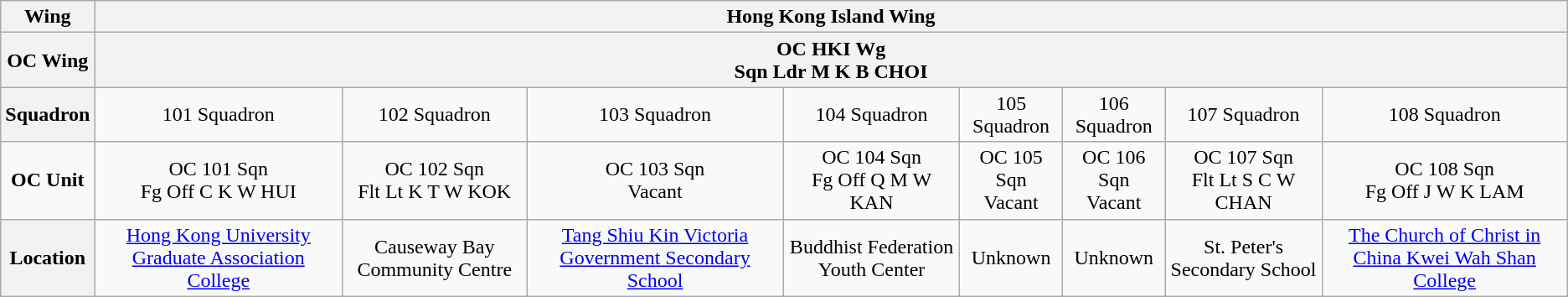<table class="wikitable" style="text-align: center">
<tr>
<th>Wing</th>
<th colspan="8">Hong Kong Island Wing</th>
</tr>
<tr>
<th>OC Wing</th>
<th colspan="8">OC HKI Wg<br><strong>Sqn Ldr M K B CHOI</strong></th>
</tr>
<tr>
<th>Squadron</th>
<td>101 Squadron</td>
<td>102 Squadron</td>
<td>103 Squadron</td>
<td>104 Squadron</td>
<td>105 Squadron</td>
<td>106 Squadron</td>
<td>107 Squadron</td>
<td>108 Squadron</td>
</tr>
<tr>
<td><strong>OC Unit</strong></td>
<td>OC 101 Sqn<br>Fg Off C K W HUI</td>
<td>OC 102 Sqn<br>Flt Lt K T W KOK</td>
<td>OC 103 Sqn<br>Vacant</td>
<td>OC 104 Sqn<br>Fg Off Q M W KAN</td>
<td>OC 105 Sqn<br>Vacant</td>
<td>OC 106 Sqn<br>Vacant</td>
<td>OC 107 Sqn<br>Flt Lt S C W CHAN</td>
<td>OC 108 Sqn<br>Fg Off J W K LAM</td>
</tr>
<tr>
<th>Location</th>
<td><a href='#'>Hong Kong University Graduate Association College</a></td>
<td>Causeway Bay Community Centre</td>
<td><a href='#'>Tang Shiu Kin Victoria Government Secondary School</a></td>
<td>Buddhist Federation Youth Center</td>
<td>Unknown</td>
<td>Unknown</td>
<td>St. Peter's Secondary School</td>
<td><a href='#'>The Church of Christ in China Kwei Wah Shan College</a></td>
</tr>
</table>
